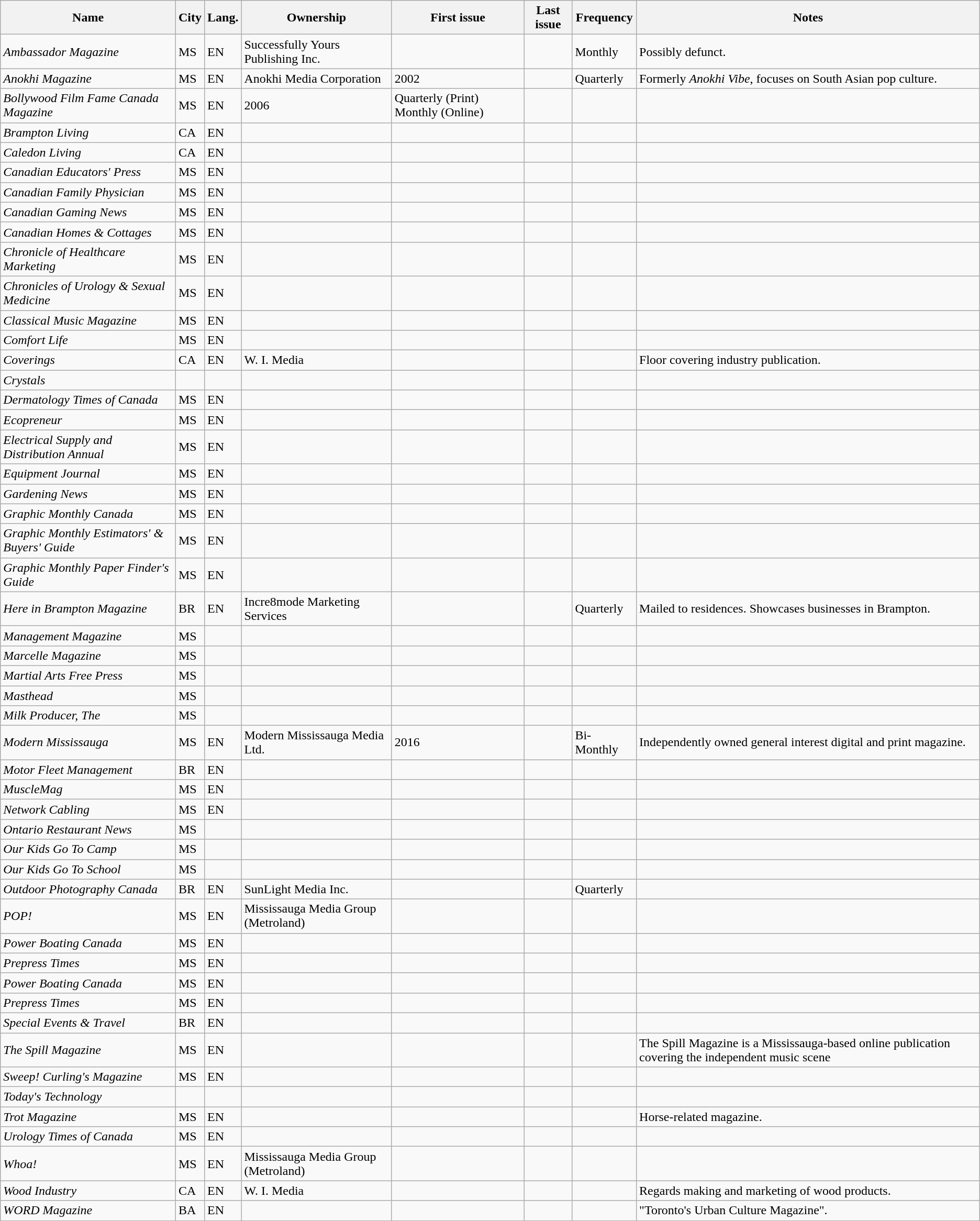<table class="wikitable sortable" border="1">
<tr>
<th>Name</th>
<th>City</th>
<th>Lang.</th>
<th>Ownership</th>
<th>First issue</th>
<th>Last issue</th>
<th>Frequency</th>
<th class="unsortable">Notes</th>
</tr>
<tr>
<td><em>Ambassador Magazine</em></td>
<td>MS</td>
<td>EN</td>
<td>Successfully Yours Publishing Inc.</td>
<td></td>
<td></td>
<td>Monthly</td>
<td>Possibly defunct.</td>
</tr>
<tr>
<td><em>Anokhi Magazine</em></td>
<td>MS</td>
<td>EN</td>
<td>Anokhi Media Corporation</td>
<td>2002</td>
<td></td>
<td>Quarterly</td>
<td>Formerly <em>Anokhi Vibe</em>, focuses on South Asian pop culture.</td>
</tr>
<tr>
<td><em>Bollywood Film Fame Canada Magazine</em></td>
<td>MS</td>
<td>EN</td>
<td>2006</td>
<td>Quarterly (Print) Monthly (Online)</td>
<td></td>
<td></td>
<td></td>
</tr>
<tr>
<td><em>Brampton Living</em></td>
<td>CA</td>
<td>EN</td>
<td></td>
<td></td>
<td></td>
<td></td>
<td></td>
</tr>
<tr>
<td><em>Caledon Living</em></td>
<td>CA</td>
<td>EN</td>
<td></td>
<td></td>
<td></td>
<td></td>
<td></td>
</tr>
<tr>
<td><em>Canadian Educators' Press</em></td>
<td>MS</td>
<td>EN</td>
<td></td>
<td></td>
<td></td>
<td></td>
<td></td>
</tr>
<tr>
<td><em>Canadian Family Physician</em></td>
<td>MS</td>
<td>EN</td>
<td></td>
<td></td>
<td></td>
<td></td>
<td></td>
</tr>
<tr>
<td><em>Canadian Gaming News</em></td>
<td>MS</td>
<td>EN</td>
<td></td>
<td></td>
<td></td>
<td></td>
<td></td>
</tr>
<tr>
<td><em>Canadian Homes & Cottages</em></td>
<td>MS</td>
<td>EN</td>
<td></td>
<td></td>
<td></td>
<td></td>
<td></td>
</tr>
<tr>
<td><em>Chronicle of Healthcare Marketing</em></td>
<td>MS</td>
<td>EN</td>
<td></td>
<td></td>
<td></td>
<td></td>
<td></td>
</tr>
<tr>
<td><em>Chronicles of Urology & Sexual Medicine</em></td>
<td>MS</td>
<td>EN</td>
<td></td>
<td></td>
<td></td>
<td></td>
<td></td>
</tr>
<tr>
<td><em>Classical Music Magazine</em></td>
<td>MS</td>
<td>EN</td>
<td></td>
<td></td>
<td></td>
<td></td>
<td></td>
</tr>
<tr>
<td><em>Comfort Life</em></td>
<td>MS</td>
<td>EN</td>
<td></td>
<td></td>
<td></td>
<td></td>
<td></td>
</tr>
<tr>
<td><em>Coverings</em></td>
<td>CA</td>
<td>EN</td>
<td>W. I. Media</td>
<td></td>
<td></td>
<td></td>
<td>Floor covering industry publication.</td>
</tr>
<tr>
<td><em>Crystals</em></td>
<td></td>
<td></td>
<td></td>
<td></td>
<td></td>
<td></td>
<td></td>
</tr>
<tr>
<td><em>Dermatology Times of Canada</em></td>
<td>MS</td>
<td>EN</td>
<td></td>
<td></td>
<td></td>
<td></td>
<td></td>
</tr>
<tr>
<td><em>Ecopreneur</em></td>
<td>MS</td>
<td>EN</td>
<td></td>
<td></td>
<td></td>
<td></td>
<td></td>
</tr>
<tr>
<td><em>Electrical Supply and Distribution Annual</em></td>
<td>MS</td>
<td>EN</td>
<td></td>
<td></td>
<td></td>
<td></td>
<td></td>
</tr>
<tr>
<td><em>Equipment Journal</em></td>
<td>MS</td>
<td>EN</td>
<td></td>
<td></td>
<td></td>
<td></td>
<td></td>
</tr>
<tr>
<td><em>Gardening News</em></td>
<td>MS</td>
<td>EN</td>
<td></td>
<td></td>
<td></td>
<td></td>
<td></td>
</tr>
<tr>
<td><em>Graphic Monthly Canada</em></td>
<td>MS</td>
<td>EN</td>
<td></td>
<td></td>
<td></td>
<td></td>
<td></td>
</tr>
<tr>
<td><em>Graphic Monthly Estimators' & Buyers' Guide</em></td>
<td>MS</td>
<td>EN</td>
<td></td>
<td></td>
<td></td>
<td></td>
<td></td>
</tr>
<tr>
<td><em>Graphic Monthly Paper Finder's Guide</em></td>
<td>MS</td>
<td>EN</td>
<td></td>
<td></td>
<td></td>
<td></td>
<td></td>
</tr>
<tr>
<td><em>Here in Brampton Magazine</em></td>
<td>BR</td>
<td>EN</td>
<td>Incre8mode Marketing Services</td>
<td></td>
<td></td>
<td>Quarterly</td>
<td>Mailed to residences. Showcases businesses in Brampton.</td>
</tr>
<tr>
<td><em>Management Magazine</em></td>
<td>MS</td>
<td></td>
<td></td>
<td></td>
<td></td>
<td></td>
<td></td>
</tr>
<tr>
<td><em>Marcelle Magazine</em></td>
<td>MS</td>
<td></td>
<td></td>
<td></td>
<td></td>
<td></td>
<td></td>
</tr>
<tr>
<td><em>Martial Arts Free Press</em></td>
<td>MS</td>
<td></td>
<td></td>
<td></td>
<td></td>
<td></td>
<td></td>
</tr>
<tr>
<td><em>Masthead</em></td>
<td>MS</td>
<td></td>
<td></td>
<td></td>
<td></td>
<td></td>
<td></td>
</tr>
<tr>
<td><em>Milk Producer, The</em></td>
<td>MS</td>
<td></td>
<td></td>
<td></td>
<td></td>
<td></td>
<td></td>
</tr>
<tr>
<td><em>Modern Mississauga</em></td>
<td>MS</td>
<td>EN</td>
<td>Modern Mississauga Media Ltd.</td>
<td>2016</td>
<td></td>
<td>Bi-Monthly</td>
<td>Independently owned general interest digital and print magazine.</td>
</tr>
<tr>
<td><em>Motor Fleet Management</em></td>
<td>BR</td>
<td>EN</td>
<td></td>
<td></td>
<td></td>
<td></td>
<td></td>
</tr>
<tr>
<td><em>MuscleMag</em></td>
<td>MS</td>
<td>EN</td>
<td></td>
<td></td>
<td></td>
<td></td>
<td></td>
</tr>
<tr>
<td><em>Network Cabling</em></td>
<td>MS</td>
<td>EN</td>
<td></td>
<td></td>
<td></td>
<td></td>
<td></td>
</tr>
<tr>
<td><em>Ontario Restaurant News</em></td>
<td>MS</td>
<td></td>
<td></td>
<td></td>
<td></td>
<td></td>
<td></td>
</tr>
<tr>
<td><em>Our Kids Go To Camp</em></td>
<td>MS</td>
<td></td>
<td></td>
<td></td>
<td></td>
<td></td>
<td></td>
</tr>
<tr>
<td><em>Our Kids Go To School</em></td>
<td>MS</td>
<td></td>
<td></td>
<td></td>
<td></td>
<td></td>
<td></td>
</tr>
<tr>
<td><em>Outdoor Photography Canada</em></td>
<td>BR</td>
<td>EN</td>
<td>SunLight Media Inc.</td>
<td></td>
<td></td>
<td>Quarterly</td>
<td></td>
</tr>
<tr>
<td><em>POP!</em></td>
<td>MS</td>
<td>EN</td>
<td>Mississauga Media Group (Metroland)</td>
<td></td>
<td></td>
<td></td>
<td></td>
</tr>
<tr>
<td><em>Power Boating Canada</em></td>
<td>MS</td>
<td>EN</td>
<td></td>
<td></td>
<td></td>
<td></td>
<td></td>
</tr>
<tr>
<td><em>Prepress Times</em></td>
<td>MS</td>
<td>EN</td>
<td></td>
<td></td>
<td></td>
<td></td>
<td></td>
</tr>
<tr>
<td><em>Power Boating Canada</em></td>
<td>MS</td>
<td>EN</td>
<td></td>
<td></td>
<td></td>
<td></td>
<td></td>
</tr>
<tr>
<td><em>Prepress Times</em></td>
<td>MS</td>
<td>EN</td>
<td></td>
<td></td>
<td></td>
<td></td>
<td></td>
</tr>
<tr>
<td><em>Special Events & Travel</em></td>
<td>BR</td>
<td>EN</td>
<td></td>
<td></td>
<td></td>
<td></td>
<td></td>
</tr>
<tr>
<td><em>The Spill Magazine</em></td>
<td>MS</td>
<td>EN</td>
<td></td>
<td></td>
<td></td>
<td></td>
<td>The Spill Magazine is a Mississauga-based online publication covering the independent music scene</td>
</tr>
<tr>
<td><em>Sweep! Curling's Magazine</em></td>
<td>MS</td>
<td>EN</td>
<td></td>
<td></td>
<td></td>
<td></td>
<td></td>
</tr>
<tr>
<td><em>Today's Technology</em></td>
<td></td>
<td></td>
<td></td>
<td></td>
<td></td>
<td></td>
<td></td>
</tr>
<tr>
<td><em>Trot Magazine</em></td>
<td>MS</td>
<td>EN</td>
<td></td>
<td></td>
<td></td>
<td></td>
<td>Horse-related magazine.</td>
</tr>
<tr>
<td><em>Urology Times of Canada</em></td>
<td>MS</td>
<td>EN</td>
<td></td>
<td></td>
<td></td>
<td></td>
<td></td>
</tr>
<tr>
<td><em>Whoa!</em></td>
<td>MS</td>
<td>EN</td>
<td>Mississauga Media Group (Metroland)</td>
<td></td>
<td></td>
<td></td>
<td></td>
</tr>
<tr>
<td><em>Wood Industry</em></td>
<td>CA</td>
<td>EN</td>
<td>W. I. Media</td>
<td></td>
<td></td>
<td></td>
<td>Regards making and marketing of wood products.</td>
</tr>
<tr>
<td><em>WORD Magazine</em></td>
<td>BA</td>
<td>EN</td>
<td></td>
<td></td>
<td></td>
<td></td>
<td>"Toronto's Urban Culture Magazine".</td>
</tr>
</table>
